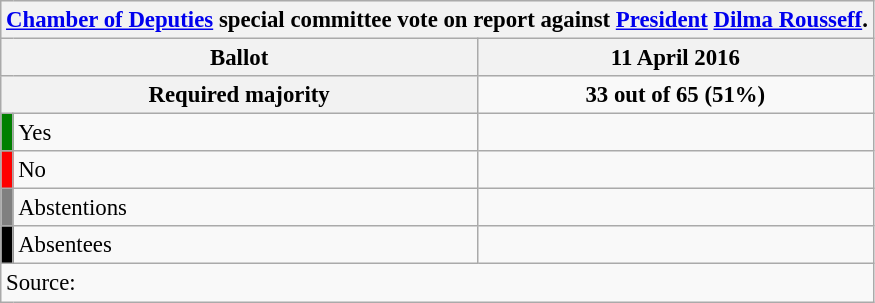<table class="wikitable" style="text-align:center; font-size:95%;">
<tr style="background:#e9e9e9;">
<th colspan="3"><a href='#'>Chamber of Deputies</a> special committee vote on report against <a href='#'>President</a> <a href='#'>Dilma Rousseff</a>.</th>
</tr>
<tr>
<th colspan="2" style="width:150px;">Ballot</th>
<th>11 April 2016</th>
</tr>
<tr>
<th colspan="2">Required majority</th>
<td><strong>33 out of 65 (51%)</strong></td>
</tr>
<tr>
<th style="width:1px; background:green;"></th>
<td style="text-align:left;">Yes</td>
<td></td>
</tr>
<tr>
<th style="background:red;"></th>
<td style="text-align:left;">No</td>
<td></td>
</tr>
<tr>
<th style="background:gray;"></th>
<td style="text-align:left;">Abstentions</td>
<td></td>
</tr>
<tr>
<th style="background:black;"></th>
<td style="text-align:left;">Absentees</td>
<td></td>
</tr>
<tr>
<td style="text-align:left;" colspan="3">Source:</td>
</tr>
</table>
